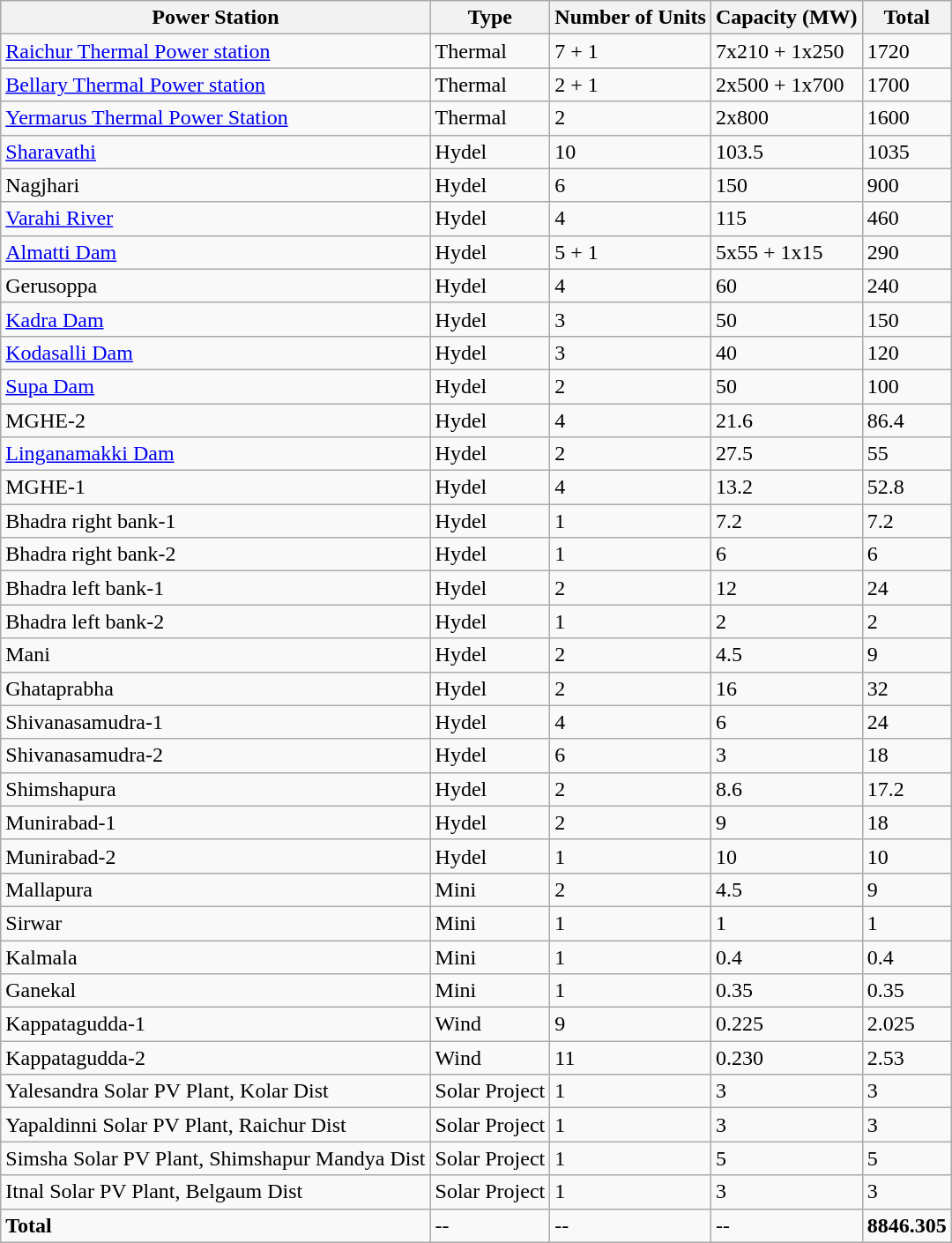<table class="sortable wikitable">
<tr>
<th>Power Station</th>
<th>Type</th>
<th>Number of Units</th>
<th>Capacity (MW)</th>
<th>Total</th>
</tr>
<tr>
<td><a href='#'>Raichur Thermal Power station</a></td>
<td>Thermal</td>
<td>7 + 1</td>
<td>7x210 + 1x250</td>
<td>1720</td>
</tr>
<tr>
<td><a href='#'>Bellary Thermal Power station</a></td>
<td>Thermal</td>
<td>2 + 1</td>
<td>2x500 + 1x700</td>
<td>1700</td>
</tr>
<tr>
<td><a href='#'>Yermarus Thermal Power Station</a></td>
<td>Thermal</td>
<td>2</td>
<td>2x800</td>
<td>1600</td>
</tr>
<tr>
<td><a href='#'>Sharavathi</a></td>
<td>Hydel</td>
<td>10</td>
<td>103.5</td>
<td>1035</td>
</tr>
<tr>
<td>Nagjhari</td>
<td>Hydel</td>
<td>6</td>
<td>150</td>
<td>900</td>
</tr>
<tr>
<td><a href='#'>Varahi River</a></td>
<td>Hydel</td>
<td>4</td>
<td>115</td>
<td>460</td>
</tr>
<tr>
<td><a href='#'>Almatti Dam</a></td>
<td>Hydel</td>
<td>5 + 1</td>
<td>5x55 + 1x15</td>
<td>290</td>
</tr>
<tr>
<td>Gerusoppa</td>
<td>Hydel</td>
<td>4</td>
<td>60</td>
<td>240</td>
</tr>
<tr>
<td><a href='#'>Kadra Dam</a></td>
<td>Hydel</td>
<td>3</td>
<td>50</td>
<td>150</td>
</tr>
<tr>
<td><a href='#'>Kodasalli Dam</a></td>
<td>Hydel</td>
<td>3</td>
<td>40</td>
<td>120</td>
</tr>
<tr>
<td><a href='#'>Supa Dam</a></td>
<td>Hydel</td>
<td>2</td>
<td>50</td>
<td>100</td>
</tr>
<tr>
<td>MGHE-2</td>
<td>Hydel</td>
<td>4</td>
<td>21.6</td>
<td>86.4</td>
</tr>
<tr>
<td><a href='#'>Linganamakki Dam</a></td>
<td>Hydel</td>
<td>2</td>
<td>27.5</td>
<td>55</td>
</tr>
<tr>
<td>MGHE-1</td>
<td>Hydel</td>
<td>4</td>
<td>13.2</td>
<td>52.8</td>
</tr>
<tr>
<td>Bhadra right bank-1</td>
<td>Hydel</td>
<td>1</td>
<td>7.2</td>
<td>7.2</td>
</tr>
<tr>
<td>Bhadra right bank-2</td>
<td>Hydel</td>
<td>1</td>
<td>6</td>
<td>6</td>
</tr>
<tr>
<td>Bhadra left bank-1</td>
<td>Hydel</td>
<td>2</td>
<td>12</td>
<td>24</td>
</tr>
<tr>
<td>Bhadra left bank-2</td>
<td>Hydel</td>
<td>1</td>
<td>2</td>
<td>2</td>
</tr>
<tr>
<td>Mani</td>
<td>Hydel</td>
<td>2</td>
<td>4.5</td>
<td>9</td>
</tr>
<tr>
<td>Ghataprabha</td>
<td>Hydel</td>
<td>2</td>
<td>16</td>
<td>32</td>
</tr>
<tr>
<td>Shivanasamudra-1</td>
<td>Hydel</td>
<td>4</td>
<td>6</td>
<td>24</td>
</tr>
<tr>
<td>Shivanasamudra-2</td>
<td>Hydel</td>
<td>6</td>
<td>3</td>
<td>18</td>
</tr>
<tr>
<td>Shimshapura</td>
<td>Hydel</td>
<td>2</td>
<td>8.6</td>
<td>17.2</td>
</tr>
<tr>
<td>Munirabad-1</td>
<td>Hydel</td>
<td>2</td>
<td>9</td>
<td>18</td>
</tr>
<tr>
<td>Munirabad-2</td>
<td>Hydel</td>
<td>1</td>
<td>10</td>
<td>10</td>
</tr>
<tr>
<td>Mallapura</td>
<td>Mini</td>
<td>2</td>
<td>4.5</td>
<td>9</td>
</tr>
<tr>
<td>Sirwar</td>
<td>Mini</td>
<td>1</td>
<td>1</td>
<td>1</td>
</tr>
<tr>
<td>Kalmala</td>
<td>Mini</td>
<td>1</td>
<td>0.4</td>
<td>0.4</td>
</tr>
<tr>
<td>Ganekal</td>
<td>Mini</td>
<td>1</td>
<td>0.35</td>
<td>0.35</td>
</tr>
<tr>
<td>Kappatagudda-1</td>
<td>Wind</td>
<td>9</td>
<td>0.225</td>
<td>2.025</td>
</tr>
<tr>
<td>Kappatagudda-2</td>
<td>Wind</td>
<td>11</td>
<td>0.230</td>
<td>2.53</td>
</tr>
<tr>
<td>Yalesandra Solar PV Plant, Kolar Dist</td>
<td>Solar Project</td>
<td>1</td>
<td>3</td>
<td>3</td>
</tr>
<tr>
<td>Yapaldinni Solar PV Plant, Raichur Dist</td>
<td>Solar Project</td>
<td>1</td>
<td>3</td>
<td>3</td>
</tr>
<tr>
<td>Simsha Solar PV Plant, Shimshapur Mandya Dist</td>
<td>Solar Project</td>
<td>1</td>
<td>5</td>
<td>5</td>
</tr>
<tr>
<td>Itnal Solar PV Plant, Belgaum Dist</td>
<td>Solar Project</td>
<td>1</td>
<td>3</td>
<td>3</td>
</tr>
<tr>
<td><strong>Total</strong></td>
<td>--</td>
<td>--</td>
<td>--</td>
<td><strong>8846.305</strong></td>
</tr>
</table>
